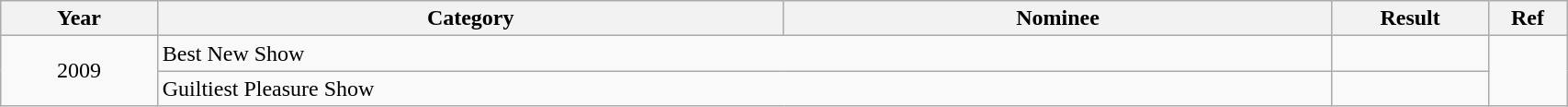<table class="wikitable" width="90%">
<tr>
<th width="10%">Year</th>
<th width="40%">Category</th>
<th width="35%">Nominee</th>
<th width="10%">Result</th>
<th width="5%">Ref</th>
</tr>
<tr>
<td rowspan="2" align="center">2009</td>
<td colspan="2">Best New Show</td>
<td></td>
<td rowspan="2" align="center"></td>
</tr>
<tr>
<td colspan="2">Guiltiest Pleasure Show</td>
<td></td>
</tr>
</table>
